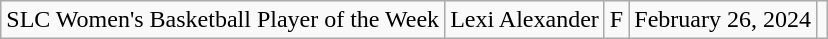<table class="wikitable" style="text-align: center;">
<tr align="center">
<td rowspan="1">SLC Women's Basketball Player of the Week</td>
<td>Lexi Alexander</td>
<td>F</td>
<td>February 26, 2024</td>
<td></td>
</tr>
</table>
